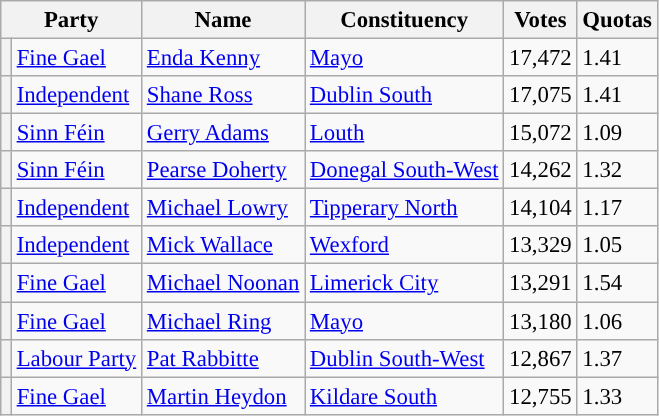<table class="wikitable" style="font-size: 95%;">
<tr>
<th colspan=2>Party</th>
<th>Name</th>
<th>Constituency</th>
<th>Votes</th>
<th>Quotas</th>
</tr>
<tr>
<th style="background-color: "></th>
<td><a href='#'>Fine Gael</a></td>
<td><a href='#'>Enda Kenny</a></td>
<td><a href='#'>Mayo</a></td>
<td>17,472</td>
<td>1.41</td>
</tr>
<tr>
<th style="background-color: "></th>
<td><a href='#'>Independent</a></td>
<td><a href='#'>Shane Ross</a></td>
<td><a href='#'>Dublin South</a></td>
<td>17,075</td>
<td>1.41</td>
</tr>
<tr>
<th style="background-color: "></th>
<td><a href='#'>Sinn Féin</a></td>
<td><a href='#'>Gerry Adams</a></td>
<td><a href='#'>Louth</a></td>
<td>15,072</td>
<td>1.09</td>
</tr>
<tr>
<th style="background-color: "></th>
<td><a href='#'>Sinn Féin</a></td>
<td><a href='#'>Pearse Doherty</a></td>
<td><a href='#'>Donegal South-West</a></td>
<td>14,262</td>
<td>1.32</td>
</tr>
<tr>
<th style="background-color: "></th>
<td><a href='#'>Independent</a></td>
<td><a href='#'>Michael Lowry</a></td>
<td><a href='#'>Tipperary North</a></td>
<td>14,104</td>
<td>1.17</td>
</tr>
<tr>
<th style="background-color: "></th>
<td><a href='#'>Independent</a></td>
<td><a href='#'>Mick Wallace</a></td>
<td><a href='#'>Wexford</a></td>
<td>13,329</td>
<td>1.05</td>
</tr>
<tr>
<th style="background-color: "></th>
<td><a href='#'>Fine Gael</a></td>
<td><a href='#'>Michael Noonan</a></td>
<td><a href='#'>Limerick City</a></td>
<td>13,291</td>
<td>1.54</td>
</tr>
<tr>
<th style="background-color: "></th>
<td><a href='#'>Fine Gael</a></td>
<td><a href='#'>Michael Ring</a></td>
<td><a href='#'>Mayo</a></td>
<td>13,180</td>
<td>1.06</td>
</tr>
<tr>
<th style="background-color: "></th>
<td><a href='#'>Labour Party</a></td>
<td><a href='#'>Pat Rabbitte</a></td>
<td><a href='#'>Dublin South-West</a></td>
<td>12,867</td>
<td>1.37</td>
</tr>
<tr>
<th style="background-color: "></th>
<td><a href='#'>Fine Gael</a></td>
<td><a href='#'>Martin Heydon</a></td>
<td><a href='#'>Kildare South</a></td>
<td>12,755</td>
<td>1.33</td>
</tr>
</table>
